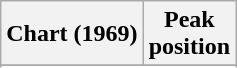<table class="wikitable sortable">
<tr>
<th align="left">Chart (1969)</th>
<th align="left">Peak<br>position</th>
</tr>
<tr>
</tr>
<tr>
</tr>
<tr>
</tr>
</table>
